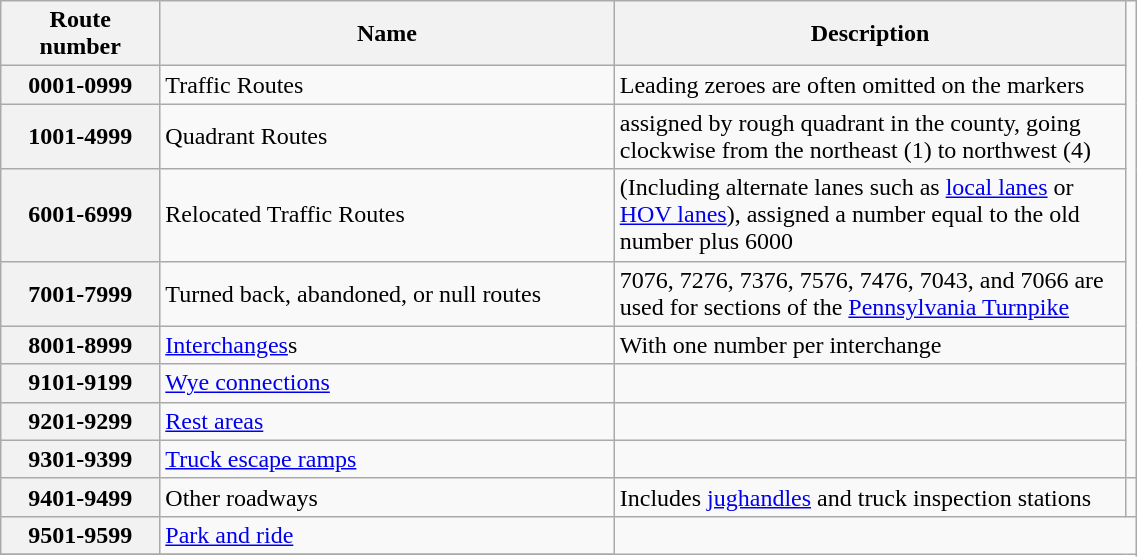<table class="wikitable" width=60% style="margin: 0 0 1em 1em; text-align:left;">
<tr>
<th width=14%>Route number</th>
<th width=40%>Name</th>
<th>Description</th>
</tr>
<tr>
<th scope="col">0001-0999</th>
<td>Traffic Routes</td>
<td>Leading zeroes are often omitted on the markers</td>
</tr>
<tr>
<th scope="col">1001-4999</th>
<td>Quadrant Routes</td>
<td>assigned by rough quadrant in the county, going clockwise from the northeast (1) to northwest (4)</td>
</tr>
<tr>
<th scope="col">6001-6999</th>
<td>Relocated Traffic Routes</td>
<td>(Including alternate lanes such as <a href='#'>local lanes</a> or <a href='#'>HOV lanes</a>), assigned a number equal to the old number plus 6000</td>
</tr>
<tr>
<th scope="col">7001-7999</th>
<td>Turned back, abandoned, or null routes</td>
<td>7076, 7276, 7376, 7576, 7476, 7043, and 7066 are used for sections of the <a href='#'>Pennsylvania Turnpike</a></td>
</tr>
<tr>
<th scope="col">8001-8999</th>
<td><a href='#'>Interchanges</a>s</td>
<td>With one number per interchange</td>
</tr>
<tr>
<th scope="col">9101-9199</th>
<td><a href='#'>Wye connections</a></td>
<td></td>
</tr>
<tr>
<th scope="col">9201-9299</th>
<td><a href='#'>Rest areas</a></td>
<td></td>
</tr>
<tr>
<th scope="col">9301-9399</th>
<td><a href='#'>Truck escape ramps</a></td>
<td></td>
</tr>
<tr>
<th scope="col">9401-9499</th>
<td>Other roadways</td>
<td>Includes <a href='#'>jughandles</a> and truck inspection stations</td>
<td></td>
</tr>
<tr>
<th scope="col">9501-9599</th>
<td><a href='#'>Park and ride</a></td>
</tr>
<tr>
</tr>
</table>
